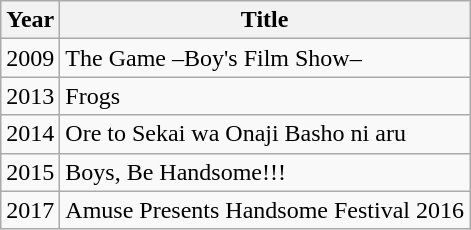<table class="wikitable">
<tr>
<th>Year</th>
<th>Title</th>
</tr>
<tr>
<td>2009</td>
<td>The Game –Boy's Film Show–</td>
</tr>
<tr>
<td>2013</td>
<td>Frogs</td>
</tr>
<tr>
<td>2014</td>
<td>Ore to Sekai wa Onaji Basho ni aru</td>
</tr>
<tr>
<td>2015</td>
<td>Boys, Be Handsome!!!</td>
</tr>
<tr>
<td>2017</td>
<td>Amuse Presents Handsome Festival 2016</td>
</tr>
</table>
